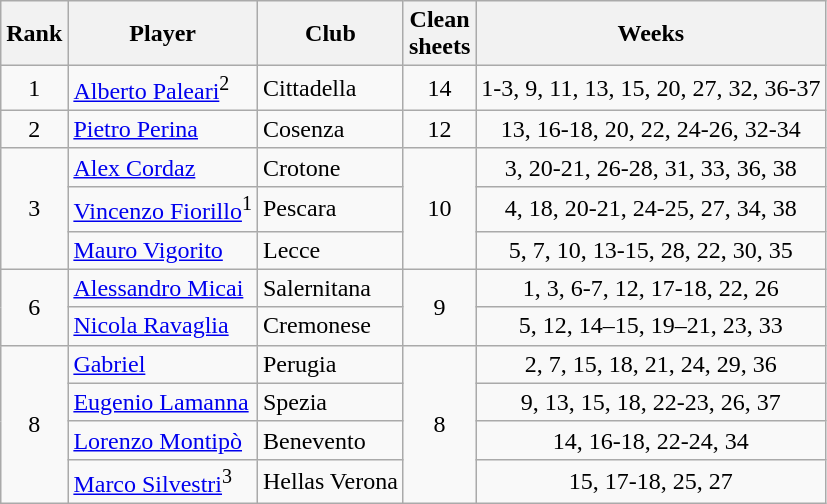<table class="wikitable" style="text-align:center">
<tr>
<th>Rank</th>
<th>Player</th>
<th>Club</th>
<th>Clean<br>sheets</th>
<th>Weeks</th>
</tr>
<tr>
<td>1</td>
<td style="text-align:left"> <a href='#'>Alberto Paleari</a><sup>2</sup></td>
<td style="text-align:left">Cittadella</td>
<td>14</td>
<td>1-3, 9, 11, 13, 15, 20, 27, 32, 36-37</td>
</tr>
<tr>
<td>2</td>
<td style="text-align:left"> <a href='#'>Pietro Perina</a></td>
<td style="text-align:left">Cosenza</td>
<td>12</td>
<td>13, 16-18, 20, 22, 24-26, 32-34</td>
</tr>
<tr>
<td rowspan="3">3</td>
<td style="text-align:left"> <a href='#'>Alex Cordaz</a></td>
<td style="text-align:left">Crotone</td>
<td rowspan="3">10</td>
<td>3, 20-21, 26-28, 31, 33, 36, 38</td>
</tr>
<tr>
<td style="text-align:left"> <a href='#'>Vincenzo Fiorillo</a><sup>1</sup></td>
<td style="text-align:left">Pescara</td>
<td>4, 18, 20-21, 24-25, 27, 34, 38</td>
</tr>
<tr>
<td style="text-align:left"> <a href='#'>Mauro Vigorito</a></td>
<td style="text-align:left">Lecce</td>
<td>5, 7, 10, 13-15, 28, 22, 30, 35</td>
</tr>
<tr>
<td rowspan="2">6</td>
<td style="text-align:left"> <a href='#'>Alessandro Micai</a></td>
<td style="text-align:left">Salernitana</td>
<td rowspan="2">9</td>
<td>1, 3, 6-7, 12, 17-18, 22, 26</td>
</tr>
<tr>
<td style="text-align:left"> <a href='#'>Nicola Ravaglia</a></td>
<td style="text-align:left">Cremonese</td>
<td>5, 12, 14–15, 19–21, 23, 33</td>
</tr>
<tr>
<td rowspan="4">8</td>
<td style="text-align:left"> <a href='#'>Gabriel</a></td>
<td style="text-align:left">Perugia</td>
<td rowspan="4">8</td>
<td>2, 7, 15, 18, 21, 24, 29, 36</td>
</tr>
<tr>
<td style="text-align:left"> <a href='#'>Eugenio Lamanna</a></td>
<td style="text-align:left">Spezia</td>
<td>9, 13, 15, 18, 22-23, 26, 37</td>
</tr>
<tr>
<td style="text-align:left"> <a href='#'>Lorenzo Montipò</a></td>
<td style="text-align:left">Benevento</td>
<td>14, 16-18, 22-24, 34</td>
</tr>
<tr>
<td style="text-align:left"> <a href='#'>Marco Silvestri</a><sup>3</sup></td>
<td style="text-align:left">Hellas Verona</td>
<td>15, 17-18, 25, 27</td>
</tr>
</table>
